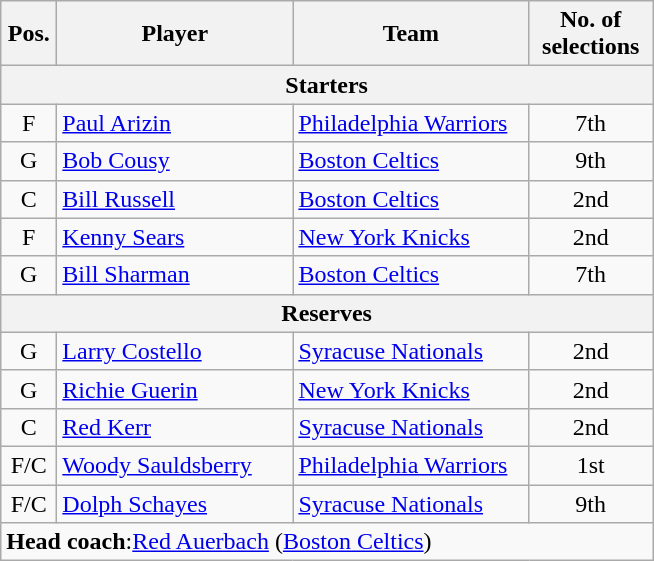<table class="wikitable">
<tr>
<th scope="col" width="30px">Pos.</th>
<th scope="col" width="150px">Player</th>
<th scope="col" width="150px">Team</th>
<th scope="col" width="75px">No. of selections</th>
</tr>
<tr>
<th scope="col" colspan="4">Starters</th>
</tr>
<tr>
<td style="text-align:center">F</td>
<td><a href='#'>Paul Arizin</a></td>
<td><a href='#'>Philadelphia Warriors</a></td>
<td style="text-align:center">7th</td>
</tr>
<tr>
<td style="text-align:center">G</td>
<td><a href='#'>Bob Cousy</a></td>
<td><a href='#'>Boston Celtics</a></td>
<td style="text-align:center">9th</td>
</tr>
<tr>
<td style="text-align:center">C</td>
<td><a href='#'>Bill Russell</a></td>
<td><a href='#'>Boston Celtics</a></td>
<td style="text-align:center">2nd</td>
</tr>
<tr>
<td style="text-align:center">F</td>
<td><a href='#'>Kenny Sears</a></td>
<td><a href='#'>New York Knicks</a></td>
<td style="text-align:center">2nd</td>
</tr>
<tr>
<td style="text-align:center">G</td>
<td><a href='#'>Bill Sharman</a></td>
<td><a href='#'>Boston Celtics</a></td>
<td style="text-align:center">7th</td>
</tr>
<tr>
<th scope="col" colspan="4">Reserves</th>
</tr>
<tr>
<td style="text-align:center">G</td>
<td><a href='#'>Larry Costello</a></td>
<td><a href='#'>Syracuse Nationals</a></td>
<td style="text-align:center">2nd</td>
</tr>
<tr>
<td style="text-align:center">G</td>
<td><a href='#'>Richie Guerin</a></td>
<td><a href='#'>New York Knicks</a></td>
<td style="text-align:center">2nd</td>
</tr>
<tr>
<td style="text-align:center">C</td>
<td><a href='#'>Red Kerr</a></td>
<td><a href='#'>Syracuse Nationals</a></td>
<td style="text-align:center">2nd</td>
</tr>
<tr>
<td style="text-align:center">F/C</td>
<td><a href='#'>Woody Sauldsberry</a></td>
<td><a href='#'>Philadelphia Warriors</a></td>
<td style="text-align:center">1st</td>
</tr>
<tr>
<td style="text-align:center">F/C</td>
<td><a href='#'>Dolph Schayes</a></td>
<td><a href='#'>Syracuse Nationals</a></td>
<td style="text-align:center">9th</td>
</tr>
<tr>
<td colspan="4"><strong>Head coach</strong>:<a href='#'>Red Auerbach</a> (<a href='#'>Boston Celtics</a>)</td>
</tr>
</table>
